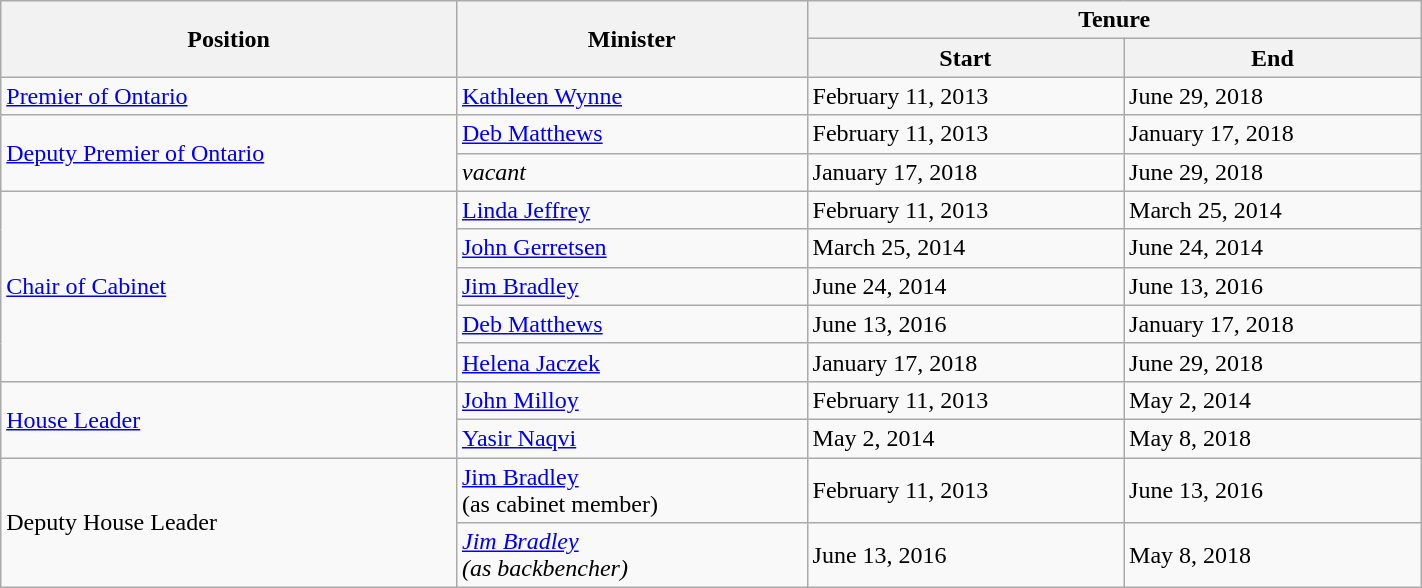<table class="wikitable" style="width: 75%">
<tr>
<th rowspan="2">Position</th>
<th rowspan="2">Minister</th>
<th colspan="2">Tenure</th>
</tr>
<tr>
<th>Start</th>
<th>End</th>
</tr>
<tr>
<td><a href='#'>Premier of Ontario</a></td>
<td><a href='#'>Kathleen Wynne</a></td>
<td>February 11, 2013</td>
<td>June 29, 2018</td>
</tr>
<tr>
<td rowspan="2"><a href='#'>Deputy Premier of Ontario</a></td>
<td><a href='#'>Deb Matthews</a></td>
<td>February 11, 2013</td>
<td>January 17, 2018</td>
</tr>
<tr>
<td><em>vacant</em></td>
<td>January 17, 2018</td>
<td>June 29, 2018</td>
</tr>
<tr>
<td rowspan="5"><a href='#'>Chair of Cabinet</a></td>
<td><a href='#'>Linda Jeffrey</a></td>
<td>February 11, 2013</td>
<td>March 25, 2014</td>
</tr>
<tr>
<td><a href='#'>John Gerretsen</a></td>
<td>March 25, 2014</td>
<td>June 24, 2014</td>
</tr>
<tr>
<td><a href='#'>Jim Bradley</a></td>
<td>June 24, 2014</td>
<td>June 13, 2016</td>
</tr>
<tr>
<td><a href='#'>Deb Matthews</a></td>
<td>June 13, 2016</td>
<td>January 17, 2018</td>
</tr>
<tr>
<td><a href='#'>Helena Jaczek</a></td>
<td>January 17, 2018</td>
<td>June 29, 2018</td>
</tr>
<tr>
<td rowspan="2"><a href='#'>House Leader</a></td>
<td><a href='#'>John Milloy</a></td>
<td>February 11, 2013</td>
<td>May 2, 2014</td>
</tr>
<tr>
<td><a href='#'>Yasir Naqvi</a></td>
<td>May 2, 2014</td>
<td>May 8, 2018</td>
</tr>
<tr>
<td rowspan="2">Deputy House Leader</td>
<td><a href='#'>Jim Bradley</a> <br> (as cabinet member)</td>
<td>February 11, 2013</td>
<td>June 13, 2016</td>
</tr>
<tr>
<td><em><a href='#'>Jim Bradley</a> <br> (as backbencher)</em></td>
<td>June 13, 2016</td>
<td>May 8, 2018</td>
</tr>
</table>
